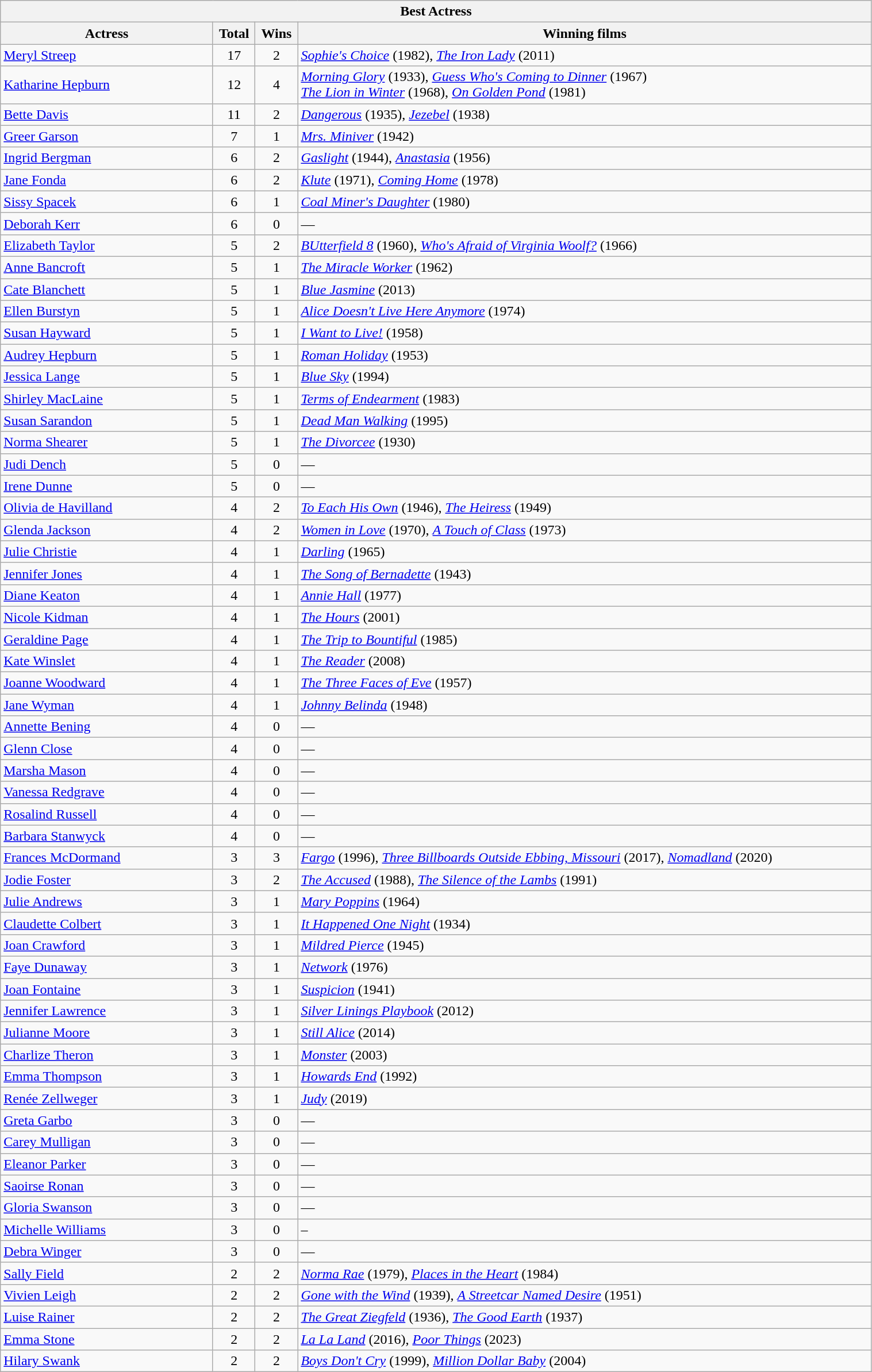<table class="sortable wikitable" width=80%>
<tr>
<th colspan=4>Best Actress</th>
</tr>
<tr>
<th width=20%>Actress</th>
<th width=3%>Total</th>
<th width=3%>Wins</th>
<th width=54%>Winning films</th>
</tr>
<tr>
<td><a href='#'>Meryl Streep</a></td>
<td align=center>17</td>
<td align=center>2</td>
<td><em><a href='#'>Sophie's Choice</a></em> (1982), <em><a href='#'>The Iron Lady</a></em> (2011)</td>
</tr>
<tr>
<td><a href='#'>Katharine Hepburn</a></td>
<td align=center>12</td>
<td align=center>4</td>
<td><em><a href='#'>Morning Glory</a></em> (1933), <em><a href='#'>Guess Who's Coming to Dinner</a></em> (1967)<br> <em><a href='#'>The Lion in Winter</a></em> (1968), <em><a href='#'>On Golden Pond</a></em> (1981)</td>
</tr>
<tr>
<td><a href='#'>Bette Davis</a></td>
<td align=center>11</td>
<td align=center>2</td>
<td><em><a href='#'>Dangerous</a></em> (1935), <em><a href='#'>Jezebel</a></em> (1938)</td>
</tr>
<tr>
<td><a href='#'>Greer Garson</a></td>
<td align=center>7</td>
<td align=center>1</td>
<td><em><a href='#'>Mrs. Miniver</a></em> (1942)</td>
</tr>
<tr>
<td><a href='#'>Ingrid Bergman</a></td>
<td align=center>6</td>
<td align=center>2</td>
<td><em><a href='#'>Gaslight</a></em> (1944), <em><a href='#'>Anastasia</a></em> (1956)</td>
</tr>
<tr>
<td><a href='#'>Jane Fonda</a></td>
<td align=center>6</td>
<td align=center>2</td>
<td><em><a href='#'>Klute</a></em> (1971), <em><a href='#'>Coming Home</a></em> (1978)</td>
</tr>
<tr>
<td><a href='#'>Sissy Spacek</a></td>
<td align=center>6</td>
<td align=center>1</td>
<td><em><a href='#'>Coal Miner's Daughter</a></em> (1980)</td>
</tr>
<tr>
<td><a href='#'>Deborah Kerr</a></td>
<td align=center>6</td>
<td align=center>0</td>
<td>—</td>
</tr>
<tr>
<td><a href='#'>Elizabeth Taylor</a></td>
<td align=center>5</td>
<td align=center>2</td>
<td><em><a href='#'>BUtterfield 8</a></em> (1960), <em><a href='#'>Who's Afraid of Virginia Woolf?</a></em> (1966)</td>
</tr>
<tr>
<td><a href='#'>Anne Bancroft</a></td>
<td align=center>5</td>
<td align=center>1</td>
<td><em><a href='#'>The Miracle Worker</a></em> (1962)</td>
</tr>
<tr>
<td><a href='#'>Cate Blanchett</a></td>
<td align=center>5</td>
<td align=center>1</td>
<td><em><a href='#'>Blue Jasmine</a></em> (2013)</td>
</tr>
<tr>
<td><a href='#'>Ellen Burstyn</a></td>
<td align=center>5</td>
<td align=center>1</td>
<td><em><a href='#'>Alice Doesn't Live Here Anymore</a></em> (1974)</td>
</tr>
<tr>
<td><a href='#'>Susan Hayward</a></td>
<td align=center>5</td>
<td align=center>1</td>
<td><em><a href='#'>I Want to Live!</a></em> (1958)</td>
</tr>
<tr>
<td><a href='#'>Audrey Hepburn</a></td>
<td align=center>5</td>
<td align=center>1</td>
<td><em><a href='#'>Roman Holiday</a></em> (1953)</td>
</tr>
<tr>
<td><a href='#'>Jessica Lange</a></td>
<td align=center>5</td>
<td align=center>1</td>
<td><em><a href='#'>Blue Sky</a></em> (1994)</td>
</tr>
<tr>
<td><a href='#'>Shirley MacLaine</a></td>
<td align=center>5</td>
<td align=center>1</td>
<td><em><a href='#'>Terms of Endearment</a></em> (1983)</td>
</tr>
<tr>
<td><a href='#'>Susan Sarandon</a></td>
<td align=center>5</td>
<td align=center>1</td>
<td><em><a href='#'>Dead Man Walking</a></em> (1995)</td>
</tr>
<tr>
<td><a href='#'>Norma Shearer</a></td>
<td align=center>5</td>
<td align=center>1</td>
<td><em><a href='#'>The Divorcee</a></em> (1930)</td>
</tr>
<tr>
<td><a href='#'>Judi Dench</a></td>
<td align=center>5</td>
<td align=center>0</td>
<td>—</td>
</tr>
<tr>
<td><a href='#'>Irene Dunne</a></td>
<td align=center>5</td>
<td align=center>0</td>
<td>—</td>
</tr>
<tr>
<td><a href='#'>Olivia de Havilland</a></td>
<td align=center>4</td>
<td align=center>2</td>
<td><em><a href='#'>To Each His Own</a></em> (1946), <em><a href='#'>The Heiress</a></em> (1949)</td>
</tr>
<tr>
<td><a href='#'>Glenda Jackson</a></td>
<td align=center>4</td>
<td align=center>2</td>
<td><em><a href='#'>Women in Love</a></em> (1970), <em><a href='#'>A Touch of Class</a></em> (1973)</td>
</tr>
<tr>
<td><a href='#'>Julie Christie</a></td>
<td align=center>4</td>
<td align=center>1</td>
<td><em><a href='#'>Darling</a></em> (1965)</td>
</tr>
<tr>
<td><a href='#'>Jennifer Jones</a></td>
<td align=center>4</td>
<td align=center>1</td>
<td><em><a href='#'>The Song of Bernadette</a></em> (1943)</td>
</tr>
<tr>
<td><a href='#'>Diane Keaton</a></td>
<td align=center>4</td>
<td align=center>1</td>
<td><em><a href='#'>Annie Hall</a></em> (1977)</td>
</tr>
<tr>
<td><a href='#'>Nicole Kidman</a></td>
<td align=center>4</td>
<td align=center>1</td>
<td><em><a href='#'>The Hours</a></em> (2001)</td>
</tr>
<tr>
<td><a href='#'>Geraldine Page</a></td>
<td align=center>4</td>
<td align=center>1</td>
<td><em><a href='#'>The Trip to Bountiful</a></em> (1985)</td>
</tr>
<tr>
<td><a href='#'>Kate Winslet</a></td>
<td align=center>4</td>
<td align=center>1</td>
<td><em><a href='#'>The Reader</a></em> (2008)</td>
</tr>
<tr>
<td><a href='#'>Joanne Woodward</a></td>
<td align=center>4</td>
<td align=center>1</td>
<td><em><a href='#'>The Three Faces of Eve</a></em> (1957)</td>
</tr>
<tr>
<td><a href='#'>Jane Wyman</a></td>
<td align=center>4</td>
<td align=center>1</td>
<td><em><a href='#'>Johnny Belinda</a></em> (1948)</td>
</tr>
<tr>
<td><a href='#'>Annette Bening</a></td>
<td align=center>4</td>
<td align=center>0</td>
<td>—</td>
</tr>
<tr>
<td><a href='#'>Glenn Close</a></td>
<td align=center>4</td>
<td align=center>0</td>
<td>—</td>
</tr>
<tr>
<td><a href='#'>Marsha Mason</a></td>
<td align=center>4</td>
<td align=center>0</td>
<td>—</td>
</tr>
<tr>
<td><a href='#'>Vanessa Redgrave</a></td>
<td align=center>4</td>
<td align=center>0</td>
<td>—</td>
</tr>
<tr>
<td><a href='#'>Rosalind Russell</a></td>
<td align=center>4</td>
<td align=center>0</td>
<td>—</td>
</tr>
<tr>
<td><a href='#'>Barbara Stanwyck</a></td>
<td align=center>4</td>
<td align=center>0</td>
<td>—</td>
</tr>
<tr>
<td><a href='#'>Frances McDormand</a></td>
<td align=center>3</td>
<td align=center>3</td>
<td><em><a href='#'>Fargo</a></em> (1996), <em><a href='#'>Three Billboards Outside Ebbing, Missouri</a></em> (2017), <em><a href='#'>Nomadland</a></em> (2020)</td>
</tr>
<tr>
<td><a href='#'>Jodie Foster</a></td>
<td align=center>3</td>
<td align=center>2</td>
<td><em><a href='#'>The Accused</a></em> (1988), <em><a href='#'>The Silence of the Lambs</a></em> (1991)</td>
</tr>
<tr>
<td><a href='#'>Julie Andrews</a></td>
<td align=center>3</td>
<td align=center>1</td>
<td><em><a href='#'>Mary Poppins</a></em> (1964)</td>
</tr>
<tr>
<td><a href='#'>Claudette Colbert</a></td>
<td align=center>3</td>
<td align=center>1</td>
<td><em><a href='#'>It Happened One Night</a></em> (1934)</td>
</tr>
<tr>
<td><a href='#'>Joan Crawford</a></td>
<td align=center>3</td>
<td align=center>1</td>
<td><em><a href='#'>Mildred Pierce</a></em> (1945)</td>
</tr>
<tr>
<td><a href='#'>Faye Dunaway</a></td>
<td align=center>3</td>
<td align=center>1</td>
<td><em><a href='#'>Network</a></em> (1976)</td>
</tr>
<tr>
<td><a href='#'>Joan Fontaine</a></td>
<td align=center>3</td>
<td align=center>1</td>
<td><em><a href='#'>Suspicion</a></em> (1941)</td>
</tr>
<tr>
<td><a href='#'>Jennifer Lawrence</a></td>
<td align=center>3</td>
<td align=center>1</td>
<td><em><a href='#'>Silver Linings Playbook</a></em> (2012)</td>
</tr>
<tr>
<td><a href='#'>Julianne Moore</a></td>
<td align=center>3</td>
<td align=center>1</td>
<td><em><a href='#'>Still Alice</a></em> (2014)</td>
</tr>
<tr>
<td><a href='#'>Charlize Theron</a></td>
<td align=center>3</td>
<td align=center>1</td>
<td><em><a href='#'>Monster</a></em> (2003)</td>
</tr>
<tr>
<td><a href='#'>Emma Thompson</a></td>
<td align=center>3</td>
<td align=center>1</td>
<td><em><a href='#'>Howards End</a></em> (1992)</td>
</tr>
<tr>
<td><a href='#'>Renée Zellweger</a></td>
<td align=center>3</td>
<td align=center>1</td>
<td><em><a href='#'>Judy</a></em> (2019)</td>
</tr>
<tr>
<td><a href='#'>Greta Garbo</a></td>
<td align=center>3</td>
<td align=center>0</td>
<td>—</td>
</tr>
<tr>
<td><a href='#'>Carey Mulligan</a></td>
<td align=center>3</td>
<td align=center>0</td>
<td>—</td>
</tr>
<tr>
<td><a href='#'>Eleanor Parker</a></td>
<td align=center>3</td>
<td align=center>0</td>
<td>—</td>
</tr>
<tr>
<td><a href='#'>Saoirse Ronan</a></td>
<td align=center>3</td>
<td align=center>0</td>
<td>—</td>
</tr>
<tr>
<td><a href='#'>Gloria Swanson</a></td>
<td align=center>3</td>
<td align=center>0</td>
<td>—</td>
</tr>
<tr>
<td><a href='#'>Michelle Williams</a></td>
<td align=center>3</td>
<td align=center>0</td>
<td>–</td>
</tr>
<tr>
<td><a href='#'>Debra Winger</a></td>
<td align=center>3</td>
<td align=center>0</td>
<td>—</td>
</tr>
<tr>
<td><a href='#'>Sally Field</a></td>
<td align=center>2</td>
<td align=center>2</td>
<td><em><a href='#'>Norma Rae</a></em> (1979), <em><a href='#'>Places in the Heart</a></em> (1984)</td>
</tr>
<tr>
<td><a href='#'>Vivien Leigh</a></td>
<td align=center>2</td>
<td align=center>2</td>
<td><em><a href='#'>Gone with the Wind</a></em> (1939), <em><a href='#'>A Streetcar Named Desire</a></em> (1951)</td>
</tr>
<tr>
<td><a href='#'>Luise Rainer</a></td>
<td align=center>2</td>
<td align=center>2</td>
<td><em><a href='#'>The Great Ziegfeld</a></em> (1936), <em><a href='#'>The Good Earth</a></em> (1937)</td>
</tr>
<tr>
<td><a href='#'>Emma Stone</a></td>
<td align="center">2</td>
<td align="center">2</td>
<td><em><a href='#'>La La Land</a></em> (2016), <em><a href='#'>Poor Things</a></em> (2023)</td>
</tr>
<tr>
<td><a href='#'>Hilary Swank</a></td>
<td align=center>2</td>
<td align=center>2</td>
<td><em><a href='#'>Boys Don't Cry</a></em> (1999), <em><a href='#'>Million Dollar Baby</a></em> (2004)</td>
</tr>
</table>
